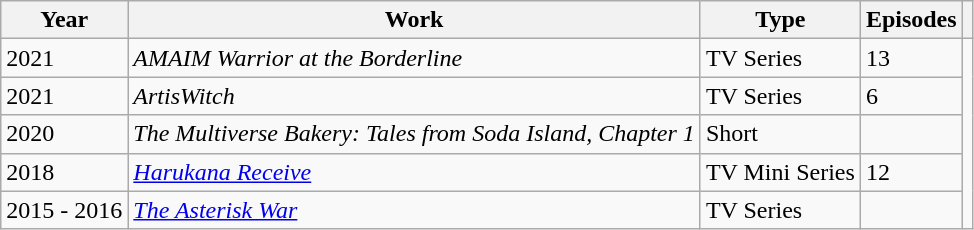<table class="wikitable sortable">
<tr>
<th>Year</th>
<th>Work</th>
<th>Type</th>
<th>Episodes</th>
<th></th>
</tr>
<tr>
<td>2021</td>
<td><em>AMAIM Warrior at the Borderline</em></td>
<td>TV Series</td>
<td>13</td>
<td rowspan="5"></td>
</tr>
<tr>
<td>2021</td>
<td><em>ArtisWitch</em></td>
<td>TV Series</td>
<td>6</td>
</tr>
<tr>
<td>2020</td>
<td><em>The Multiverse Bakery: Tales from Soda Island, Chapter 1</em></td>
<td>Short</td>
</tr>
<tr>
<td>2018</td>
<td><em><a href='#'>Harukana Receive</a></em></td>
<td>TV Mini Series</td>
<td>12</td>
</tr>
<tr>
<td>2015 - 2016</td>
<td><em><a href='#'>The Asterisk War</a></em></td>
<td>TV Series</td>
</tr>
</table>
